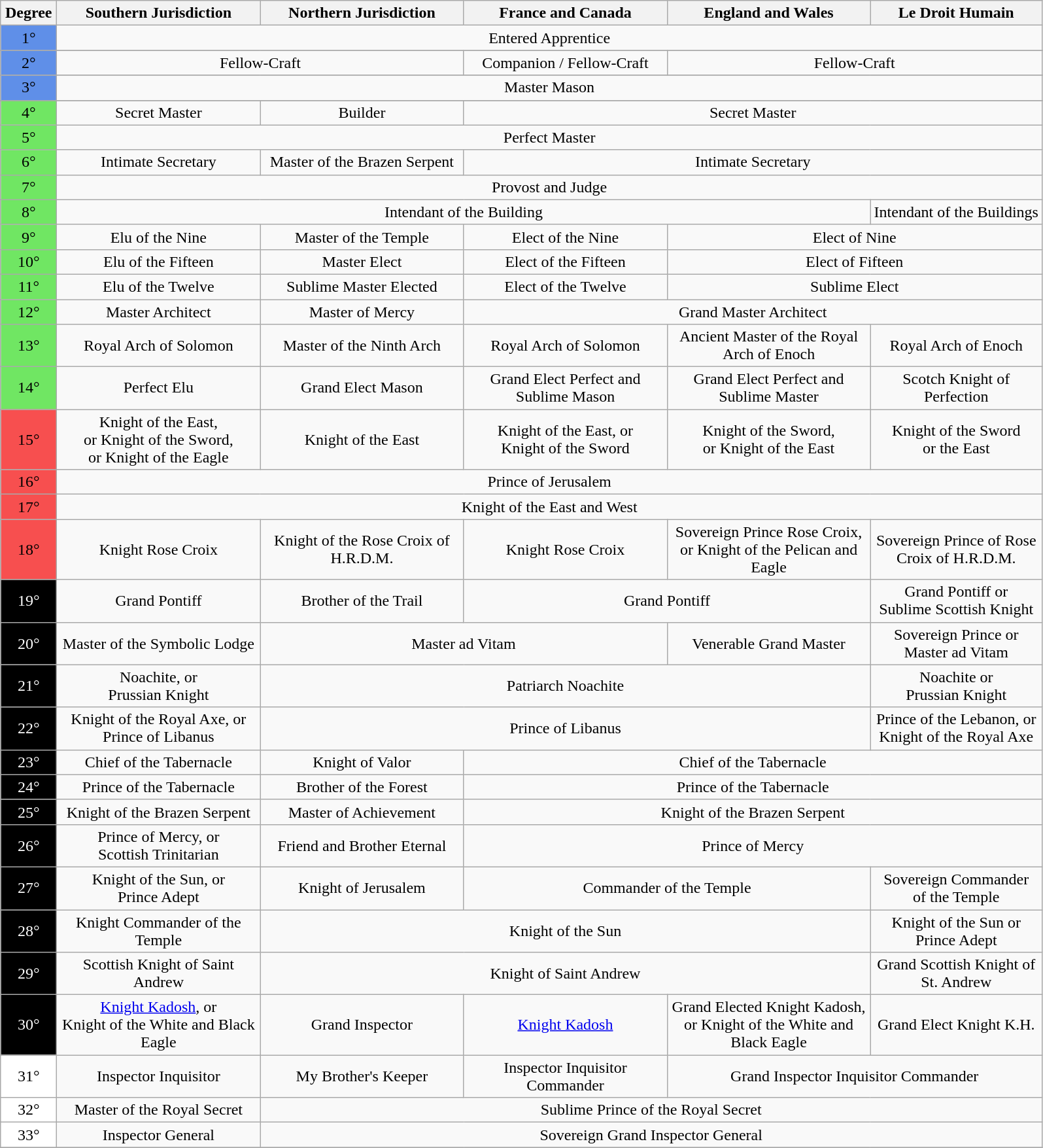<table class="wikitable" style="text-align:center;">
<tr>
<th width="50">Degree</th>
<th width="200">Southern Jurisdiction</th>
<th width="200">Northern Jurisdiction</th>
<th width="200">France and Canada</th>
<th width="200">England and Wales</th>
<th>Le Droit Humain</th>
</tr>
<tr>
<td style="background-color: #5f8fe8;">1°</td>
<td colspan="5">Entered Apprentice</td>
</tr>
<tr>
</tr>
<tr>
<td style="background-color: #5f8fe8;">2°</td>
<td colspan="2">Fellow-Craft</td>
<td colspan="1">Companion / Fellow-Craft </td>
<td colspan="2">Fellow-Craft</td>
</tr>
<tr>
</tr>
<tr>
<td style="background-color: #5f8fe8;">3°</td>
<td colspan="5">Master Mason</td>
</tr>
<tr>
</tr>
<tr>
<td style="background-color: #70e663;">4°</td>
<td>Secret Master</td>
<td>Builder </td>
<td colspan="3">Secret Master</td>
</tr>
<tr>
<td style="background-color: #70e663;">5°</td>
<td colspan="5">Perfect Master</td>
</tr>
<tr>
<td style="background-color: #70e663;">6°</td>
<td>Intimate Secretary</td>
<td>Master of the Brazen Serpent</td>
<td colspan="3">Intimate Secretary</td>
</tr>
<tr>
<td style="background-color: #70e663;">7°</td>
<td colspan="5">Provost and Judge</td>
</tr>
<tr>
<td style="background-color: #70e663;">8°</td>
<td colspan="4">Intendant of the Building</td>
<td>Intendant of the Buildings</td>
</tr>
<tr>
<td style="background-color: #70e663;">9°</td>
<td>Elu of the Nine</td>
<td>Master of the Temple</td>
<td>Elect of the Nine</td>
<td colspan="2">Elect of Nine</td>
</tr>
<tr>
<td style="background-color: #70e663;">10°</td>
<td>Elu of the Fifteen</td>
<td>Master Elect</td>
<td>Elect of the Fifteen</td>
<td colspan="2">Elect of Fifteen</td>
</tr>
<tr>
<td style="background-color: #70e663;">11°</td>
<td>Elu of the Twelve</td>
<td>Sublime Master Elected</td>
<td>Elect of the Twelve</td>
<td colspan="2">Sublime Elect</td>
</tr>
<tr>
<td style="background-color: #70e663;">12°</td>
<td>Master Architect</td>
<td>Master of Mercy</td>
<td colspan="3">Grand Master Architect</td>
</tr>
<tr>
<td style="background-color: #70e663;">13°</td>
<td>Royal Arch of Solomon</td>
<td>Master of the Ninth Arch</td>
<td>Royal Arch of Solomon</td>
<td>Ancient Master of the Royal Arch of Enoch</td>
<td>Royal Arch of Enoch</td>
</tr>
<tr>
<td style="background-color: #70e663;">14°</td>
<td>Perfect Elu</td>
<td>Grand Elect Mason</td>
<td>Grand Elect Perfect and Sublime Mason</td>
<td>Grand Elect Perfect and Sublime Master</td>
<td>Scotch Knight of<br>Perfection</td>
</tr>
<tr>
<td style="background-color:#f74f4f;">15°</td>
<td>Knight of the East, <br> or Knight of the Sword, <br> or Knight of the Eagle</td>
<td>Knight of the East</td>
<td>Knight of the East, or<br>Knight of the Sword</td>
<td>Knight of the Sword, <br> or Knight of the East</td>
<td>Knight of the Sword<br>or the East</td>
</tr>
<tr>
<td style="background-color:#f74f4f;">16°</td>
<td colspan="5">Prince of Jerusalem</td>
</tr>
<tr>
<td style="background-color:#f74f4f;">17°</td>
<td colspan="5">Knight of the East and West</td>
</tr>
<tr>
<td style="background-color:#f74f4f;">18°</td>
<td>Knight Rose Croix</td>
<td>Knight of the Rose Croix of H.R.D.M.</td>
<td>Knight Rose Croix</td>
<td>Sovereign Prince Rose Croix, <br> or Knight of the Pelican and Eagle</td>
<td>Sovereign Prince of Rose<br>Croix of H.R.D.M.</td>
</tr>
<tr>
<td style="background-color: black; color: white;">19°</td>
<td>Grand Pontiff</td>
<td>Brother of the Trail</td>
<td colspan="2">Grand Pontiff</td>
<td>Grand Pontiff or<br>Sublime Scottish Knight</td>
</tr>
<tr>
<td style="background-color: black; color: white;">20°</td>
<td>Master of the Symbolic Lodge</td>
<td colspan="2">Master ad Vitam</td>
<td>Venerable Grand Master</td>
<td>Sovereign Prince or<br>Master ad Vitam</td>
</tr>
<tr>
<td style="background-color: black; color: white;">21°</td>
<td>Noachite, or<br>Prussian Knight</td>
<td colspan="3">Patriarch Noachite</td>
<td>Noachite or<br>Prussian Knight</td>
</tr>
<tr>
<td style="background-color: black; color: white;">22°</td>
<td>Knight of the Royal Axe, or<br>Prince of Libanus</td>
<td colspan="3">Prince of Libanus</td>
<td>Prince of the Lebanon, or<br>Knight of the Royal Axe</td>
</tr>
<tr>
<td style="background-color: black; color: white;">23°</td>
<td>Chief of the Tabernacle</td>
<td>Knight of Valor</td>
<td colspan="3">Chief of the Tabernacle</td>
</tr>
<tr>
<td style="background-color: black; color: white;">24°</td>
<td>Prince of the Tabernacle</td>
<td>Brother of the Forest</td>
<td colspan="3">Prince of the Tabernacle</td>
</tr>
<tr>
<td style="background-color: black; color: white;">25°</td>
<td>Knight of the Brazen Serpent</td>
<td>Master of Achievement</td>
<td colspan="3">Knight of the Brazen Serpent</td>
</tr>
<tr>
<td style="background-color: black; color: white;">26°</td>
<td>Prince of Mercy, or<br>Scottish Trinitarian</td>
<td>Friend and Brother Eternal</td>
<td colspan="3">Prince of Mercy</td>
</tr>
<tr>
<td style="background-color: black; color: white;">27°</td>
<td>Knight of the Sun, or<br>Prince Adept</td>
<td>Knight of Jerusalem</td>
<td colspan="2">Commander of the Temple</td>
<td>Sovereign Commander<br>of the Temple</td>
</tr>
<tr>
<td style="background-color: black; color: white;">28°</td>
<td>Knight Commander of the Temple</td>
<td colspan="3">Knight of the Sun</td>
<td>Knight of the Sun or<br>Prince Adept</td>
</tr>
<tr>
<td style="background-color: black; color: white;">29°</td>
<td>Scottish Knight of Saint Andrew</td>
<td colspan="3">Knight of Saint Andrew</td>
<td>Grand Scottish Knight of<br>St. Andrew</td>
</tr>
<tr>
<td style="background-color: black; color: white;">30°</td>
<td><a href='#'>Knight Kadosh</a>, or<br>Knight of the White and Black Eagle</td>
<td>Grand Inspector</td>
<td><a href='#'>Knight Kadosh</a></td>
<td>Grand Elected Knight Kadosh, <br> or Knight of the White and Black Eagle</td>
<td>Grand Elect Knight K.H.</td>
</tr>
<tr>
<td style="background-color:white;">31°</td>
<td>Inspector Inquisitor</td>
<td>My Brother's Keeper</td>
<td>Inspector Inquisitor Commander</td>
<td colspan="2">Grand Inspector Inquisitor Commander</td>
</tr>
<tr>
<td style="background-color:white;">32°</td>
<td>Master of the Royal Secret</td>
<td colspan="4">Sublime Prince of the Royal Secret</td>
</tr>
<tr>
<td style="background-color:white;">33°</td>
<td>Inspector General</td>
<td colspan="4">Sovereign Grand Inspector General</td>
</tr>
<tr>
</tr>
</table>
